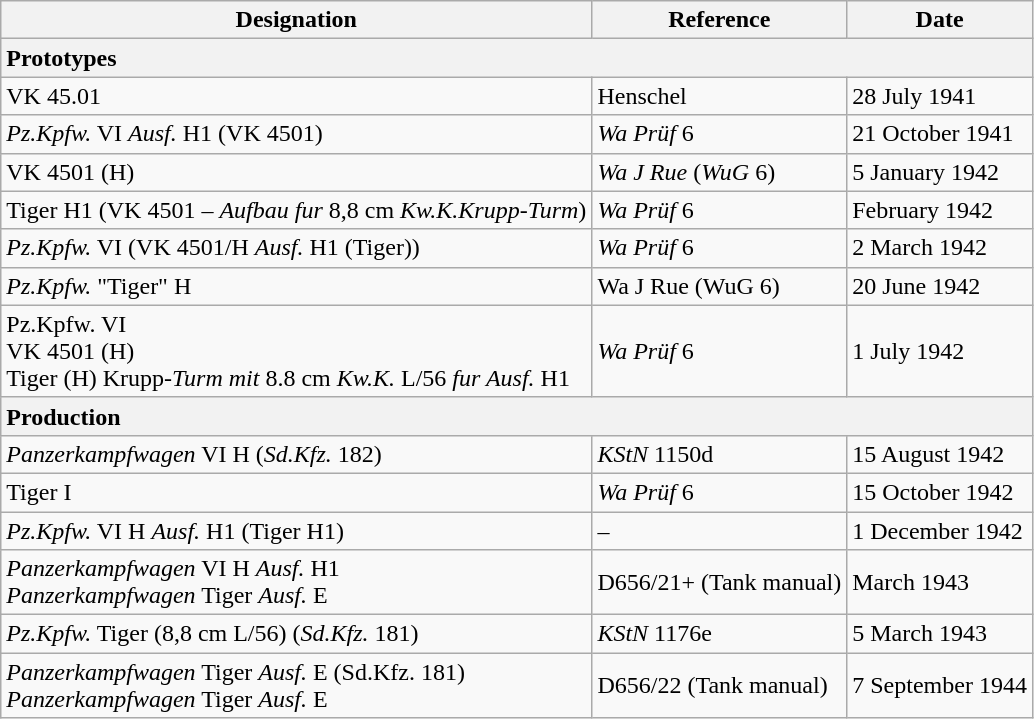<table class="wikitable" style="text-align: middle;">
<tr>
<th>Designation</th>
<th>Reference</th>
<th>Date</th>
</tr>
<tr>
<th colspan="3" style="text-align: left;">Prototypes</th>
</tr>
<tr>
<td style="text-align:left;">VK 45.01</td>
<td>Henschel</td>
<td>28 July 1941</td>
</tr>
<tr>
<td style="text-align:left;"><em>Pz.Kpfw.</em> VI <em>Ausf.</em> H1 (VK 4501)</td>
<td><em>Wa Prüf</em> 6</td>
<td>21 October 1941</td>
</tr>
<tr>
<td style="text-align:left;">VK 4501 (H)</td>
<td><em>Wa J Rue</em> (<em>WuG</em> 6)</td>
<td>5 January 1942</td>
</tr>
<tr>
<td style="text-align:left;">Tiger H1 (VK 4501 – <em>Aufbau fur</em> 8,8 cm <em>Kw.K.Krupp-Turm</em>)</td>
<td><em>Wa Prüf</em> 6</td>
<td>February 1942</td>
</tr>
<tr>
<td style="text-align:left;"><em>Pz.Kpfw.</em> VI (VK 4501/H <em>Ausf.</em> H1 (Tiger))</td>
<td><em>Wa Prüf</em> 6</td>
<td>2 March 1942</td>
</tr>
<tr>
<td style="text-align:left;"><em>Pz.Kpfw.</em> "Tiger" H</td>
<td>Wa J Rue (WuG 6)</td>
<td>20 June 1942</td>
</tr>
<tr>
<td style="text-align:left;">Pz.Kpfw. VI<br>VK 4501 (H)<br>Tiger (H) Krupp-<em>Turm mit</em> 8.8 cm <em>Kw.K.</em> L/56 <em>fur Ausf.</em> H1</td>
<td><em>Wa Prüf</em> 6</td>
<td>1 July 1942</td>
</tr>
<tr>
<th colspan="3" style="text-align: left;">Production</th>
</tr>
<tr>
<td style="text-align:left;"><em>Panzerkampfwagen</em> VI H (<em>Sd.Kfz.</em> 182)</td>
<td><em>KStN</em> 1150d</td>
<td>15 August 1942</td>
</tr>
<tr>
<td style="text-align:left;">Tiger I</td>
<td><em>Wa Prüf</em> 6</td>
<td>15 October 1942</td>
</tr>
<tr>
<td style="text-align:left;"><em>Pz.Kpfw.</em> VI H <em>Ausf.</em> H1 (Tiger H1)</td>
<td>–</td>
<td>1 December 1942</td>
</tr>
<tr>
<td style="text-align:left;"><em>Panzerkampfwagen</em> VI H <em>Ausf.</em> H1<br><em>Panzerkampfwagen</em> Tiger <em>Ausf.</em> E</td>
<td>D656/21+ (Tank manual)</td>
<td>March 1943</td>
</tr>
<tr>
<td style="text-align:left;"><em>Pz.Kpfw.</em> Tiger (8,8 cm L/56) (<em>Sd.Kfz.</em> 181)</td>
<td><em>KStN</em> 1176e</td>
<td>5 March 1943</td>
</tr>
<tr>
<td style="text-align:left;"><em>Panzerkampfwagen</em> Tiger <em>Ausf.</em> E (Sd.Kfz. 181)<br><em>Panzerkampfwagen</em> Tiger <em>Ausf.</em> E</td>
<td>D656/22 (Tank manual)</td>
<td>7 September 1944</td>
</tr>
</table>
